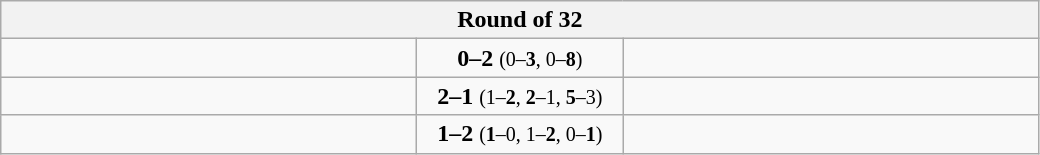<table class="wikitable" style="text-align: center;">
<tr>
<th colspan=3>Round of 32</th>
</tr>
<tr>
<td align=left width="270"></td>
<td align=center width="130"><strong>0–2</strong> <small>(0–<strong>3</strong>, 0–<strong>8</strong>)</small></td>
<td align=left width="270"><strong></strong></td>
</tr>
<tr>
<td align=left><strong></strong></td>
<td align=center><strong>2–1</strong> <small>(1–<strong>2</strong>, <strong>2</strong>–1, <strong>5</strong>–3)</small></td>
<td align=left></td>
</tr>
<tr>
<td align=left></td>
<td align=center><strong>1–2</strong> <small>(<strong>1</strong>–0, 1–<strong>2</strong>, 0–<strong>1</strong>)</small></td>
<td align=left><strong></strong></td>
</tr>
</table>
